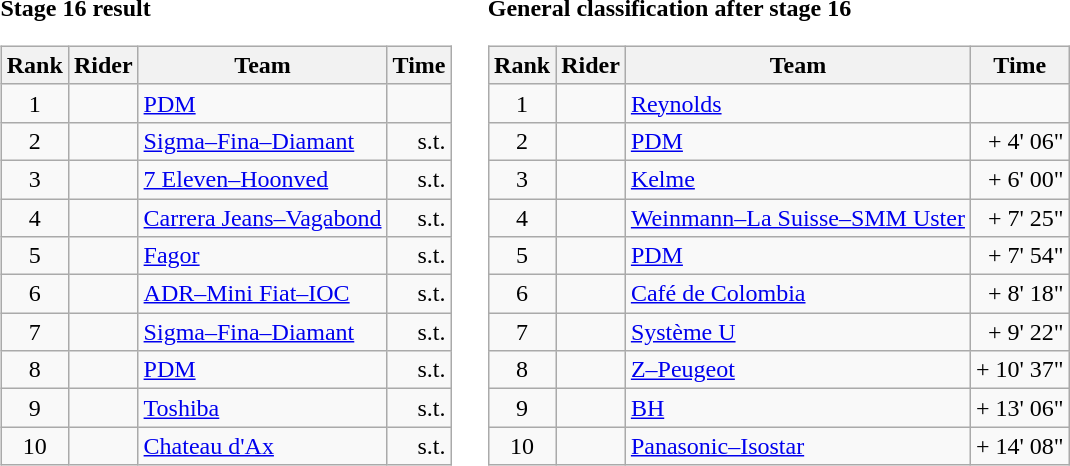<table>
<tr>
<td><strong>Stage 16 result</strong><br><table class="wikitable">
<tr>
<th scope="col">Rank</th>
<th scope="col">Rider</th>
<th scope="col">Team</th>
<th scope="col">Time</th>
</tr>
<tr>
<td style="text-align:center;">1</td>
<td></td>
<td><a href='#'>PDM</a></td>
<td style="text-align:right;"></td>
</tr>
<tr>
<td style="text-align:center;">2</td>
<td></td>
<td><a href='#'>Sigma–Fina–Diamant</a></td>
<td style="text-align:right;">s.t.</td>
</tr>
<tr>
<td style="text-align:center;">3</td>
<td></td>
<td><a href='#'>7 Eleven–Hoonved</a></td>
<td style="text-align:right;">s.t.</td>
</tr>
<tr>
<td style="text-align:center;">4</td>
<td></td>
<td><a href='#'>Carrera Jeans–Vagabond</a></td>
<td style="text-align:right;">s.t.</td>
</tr>
<tr>
<td style="text-align:center;">5</td>
<td></td>
<td><a href='#'>Fagor</a></td>
<td style="text-align:right;">s.t.</td>
</tr>
<tr>
<td style="text-align:center;">6</td>
<td></td>
<td><a href='#'>ADR–Mini Fiat–IOC</a></td>
<td style="text-align:right;">s.t.</td>
</tr>
<tr>
<td style="text-align:center;">7</td>
<td></td>
<td><a href='#'>Sigma–Fina–Diamant</a></td>
<td style="text-align:right;">s.t.</td>
</tr>
<tr>
<td style="text-align:center;">8</td>
<td></td>
<td><a href='#'>PDM</a></td>
<td style="text-align:right;">s.t.</td>
</tr>
<tr>
<td style="text-align:center;">9</td>
<td></td>
<td><a href='#'>Toshiba</a></td>
<td style="text-align:right;">s.t.</td>
</tr>
<tr>
<td style="text-align:center;">10</td>
<td></td>
<td><a href='#'>Chateau d'Ax</a></td>
<td style="text-align:right;">s.t.</td>
</tr>
</table>
</td>
<td></td>
<td><strong>General classification after stage 16</strong><br><table class="wikitable">
<tr>
<th scope="col">Rank</th>
<th scope="col">Rider</th>
<th scope="col">Team</th>
<th scope="col">Time</th>
</tr>
<tr>
<td style="text-align:center;">1</td>
<td> </td>
<td><a href='#'>Reynolds</a></td>
<td style="text-align:right;"></td>
</tr>
<tr>
<td style="text-align:center;">2</td>
<td></td>
<td><a href='#'>PDM</a></td>
<td style="text-align:right;">+ 4' 06"</td>
</tr>
<tr>
<td style="text-align:center;">3</td>
<td></td>
<td><a href='#'>Kelme</a></td>
<td style="text-align:right;">+ 6' 00"</td>
</tr>
<tr>
<td style="text-align:center;">4</td>
<td></td>
<td><a href='#'>Weinmann–La Suisse–SMM Uster</a></td>
<td style="text-align:right;">+ 7' 25"</td>
</tr>
<tr>
<td style="text-align:center;">5</td>
<td></td>
<td><a href='#'>PDM</a></td>
<td style="text-align:right;">+ 7' 54"</td>
</tr>
<tr>
<td style="text-align:center;">6</td>
<td></td>
<td><a href='#'>Café de Colombia</a></td>
<td style="text-align:right;">+ 8' 18"</td>
</tr>
<tr>
<td style="text-align:center;">7</td>
<td></td>
<td><a href='#'>Système U</a></td>
<td style="text-align:right;">+ 9' 22"</td>
</tr>
<tr>
<td style="text-align:center;">8</td>
<td></td>
<td><a href='#'>Z–Peugeot</a></td>
<td style="text-align:right;">+ 10' 37"</td>
</tr>
<tr>
<td style="text-align:center;">9</td>
<td></td>
<td><a href='#'>BH</a></td>
<td style="text-align:right;">+ 13' 06"</td>
</tr>
<tr>
<td style="text-align:center;">10</td>
<td></td>
<td><a href='#'>Panasonic–Isostar</a></td>
<td style="text-align:right;">+ 14' 08"</td>
</tr>
</table>
</td>
</tr>
</table>
